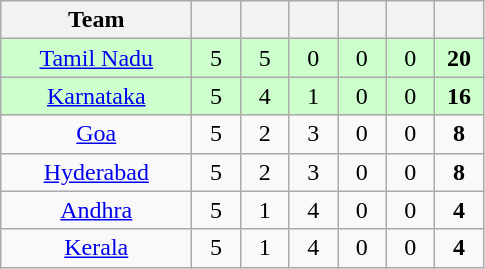<table class="wikitable"  style="text-align:center">
<tr>
<th style="width:120px">Team</th>
<th style="width:25px"></th>
<th style="width:25px"></th>
<th style="width:25px"></th>
<th style="width:25px"></th>
<th style="width:25px"></th>
<th style="width:25px"></th>
</tr>
<tr style="background:#cfc;">
<td><a href='#'>Tamil Nadu</a></td>
<td>5</td>
<td>5</td>
<td>0</td>
<td>0</td>
<td>0</td>
<td><strong>20</strong></td>
</tr>
<tr style="background:#cfc;">
<td><a href='#'>Karnataka</a></td>
<td>5</td>
<td>4</td>
<td>1</td>
<td>0</td>
<td>0</td>
<td><strong>16</strong></td>
</tr>
<tr>
<td><a href='#'>Goa</a></td>
<td>5</td>
<td>2</td>
<td>3</td>
<td>0</td>
<td>0</td>
<td><strong>8</strong></td>
</tr>
<tr>
<td><a href='#'>Hyderabad</a></td>
<td>5</td>
<td>2</td>
<td>3</td>
<td>0</td>
<td>0</td>
<td><strong>8</strong></td>
</tr>
<tr>
<td><a href='#'>Andhra</a></td>
<td>5</td>
<td>1</td>
<td>4</td>
<td>0</td>
<td>0</td>
<td><strong>4</strong></td>
</tr>
<tr>
<td><a href='#'>Kerala</a></td>
<td>5</td>
<td>1</td>
<td>4</td>
<td>0</td>
<td>0</td>
<td><strong>4</strong></td>
</tr>
</table>
